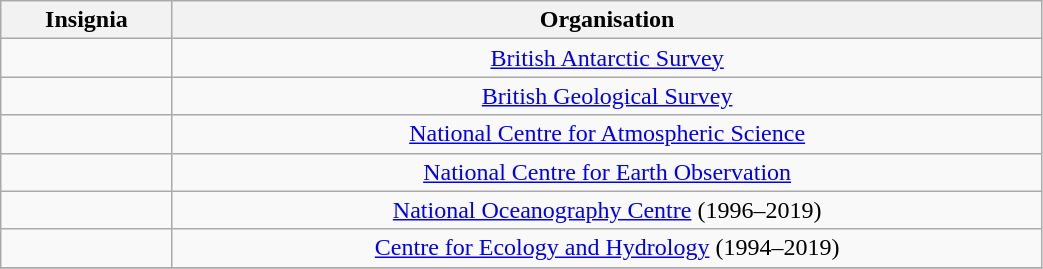<table class="wikitable" style="text-align:center; width:55%">
<tr>
<th>Insignia</th>
<th>Organisation</th>
</tr>
<tr>
<td></td>
<td><a href='#'>British Antarctic Survey</a></td>
</tr>
<tr>
<td></td>
<td><a href='#'>British Geological Survey</a></td>
</tr>
<tr>
<td></td>
<td><a href='#'>National Centre for Atmospheric Science</a></td>
</tr>
<tr>
<td></td>
<td><a href='#'>National Centre for Earth Observation</a></td>
</tr>
<tr>
<td></td>
<td><a href='#'>National Oceanography Centre</a> (1996–2019)</td>
</tr>
<tr>
<td></td>
<td><a href='#'>Centre for Ecology and Hydrology</a> (1994–2019)</td>
</tr>
<tr>
</tr>
</table>
